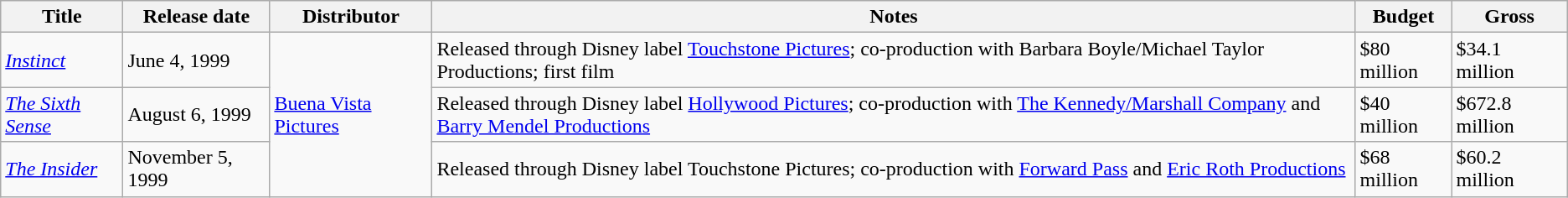<table class="wikitable sortable">
<tr>
<th>Title</th>
<th>Release date</th>
<th>Distributor</th>
<th>Notes</th>
<th>Budget</th>
<th>Gross</th>
</tr>
<tr>
<td><em><a href='#'>Instinct</a></em></td>
<td>June 4, 1999</td>
<td rowspan="3"><a href='#'>Buena Vista Pictures</a></td>
<td>Released through Disney label <a href='#'>Touchstone Pictures</a>; co-production with Barbara Boyle/Michael Taylor Productions; first film</td>
<td>$80 million</td>
<td>$34.1 million</td>
</tr>
<tr>
<td><em><a href='#'>The Sixth Sense</a></em></td>
<td>August 6, 1999</td>
<td>Released through Disney label <a href='#'>Hollywood Pictures</a>; co-production with <a href='#'>The Kennedy/Marshall Company</a> and <a href='#'>Barry Mendel Productions</a></td>
<td>$40 million</td>
<td>$672.8 million</td>
</tr>
<tr>
<td><em><a href='#'>The Insider</a></em></td>
<td>November 5, 1999</td>
<td>Released through Disney label Touchstone Pictures; co-production with <a href='#'>Forward Pass</a> and <a href='#'>Eric Roth Productions</a></td>
<td>$68 million</td>
<td>$60.2 million</td>
</tr>
</table>
